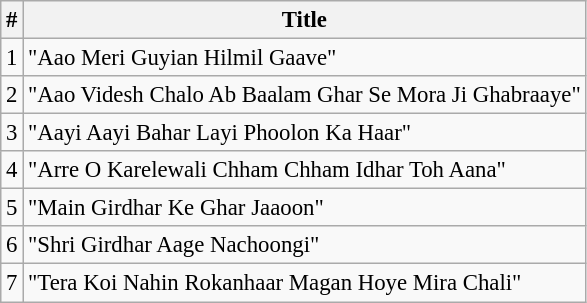<table class="wikitable" style="font-size:95%;">
<tr>
<th>#</th>
<th>Title</th>
</tr>
<tr>
<td>1</td>
<td>"Aao Meri Guyian Hilmil Gaave"</td>
</tr>
<tr>
<td>2</td>
<td>"Aao Videsh Chalo Ab Baalam Ghar Se Mora Ji Ghabraaye"</td>
</tr>
<tr>
<td>3</td>
<td>"Aayi Aayi Bahar Layi Phoolon Ka Haar"</td>
</tr>
<tr>
<td>4</td>
<td>"Arre O Karelewali Chham Chham Idhar Toh Aana"</td>
</tr>
<tr>
<td>5</td>
<td>"Main Girdhar Ke Ghar Jaaoon"</td>
</tr>
<tr>
<td>6</td>
<td>"Shri Girdhar Aage Nachoongi"</td>
</tr>
<tr>
<td>7</td>
<td>"Tera Koi Nahin Rokanhaar Magan Hoye Mira Chali"</td>
</tr>
</table>
